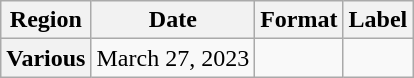<table class="wikitable plainrowheaders">
<tr>
<th scope="col">Region</th>
<th scope="col">Date</th>
<th scope="col">Format</th>
<th scope="col">Label</th>
</tr>
<tr>
<th scope="row">Various</th>
<td>March 27, 2023</td>
<td rowspan="1"></td>
<td></td>
</tr>
</table>
